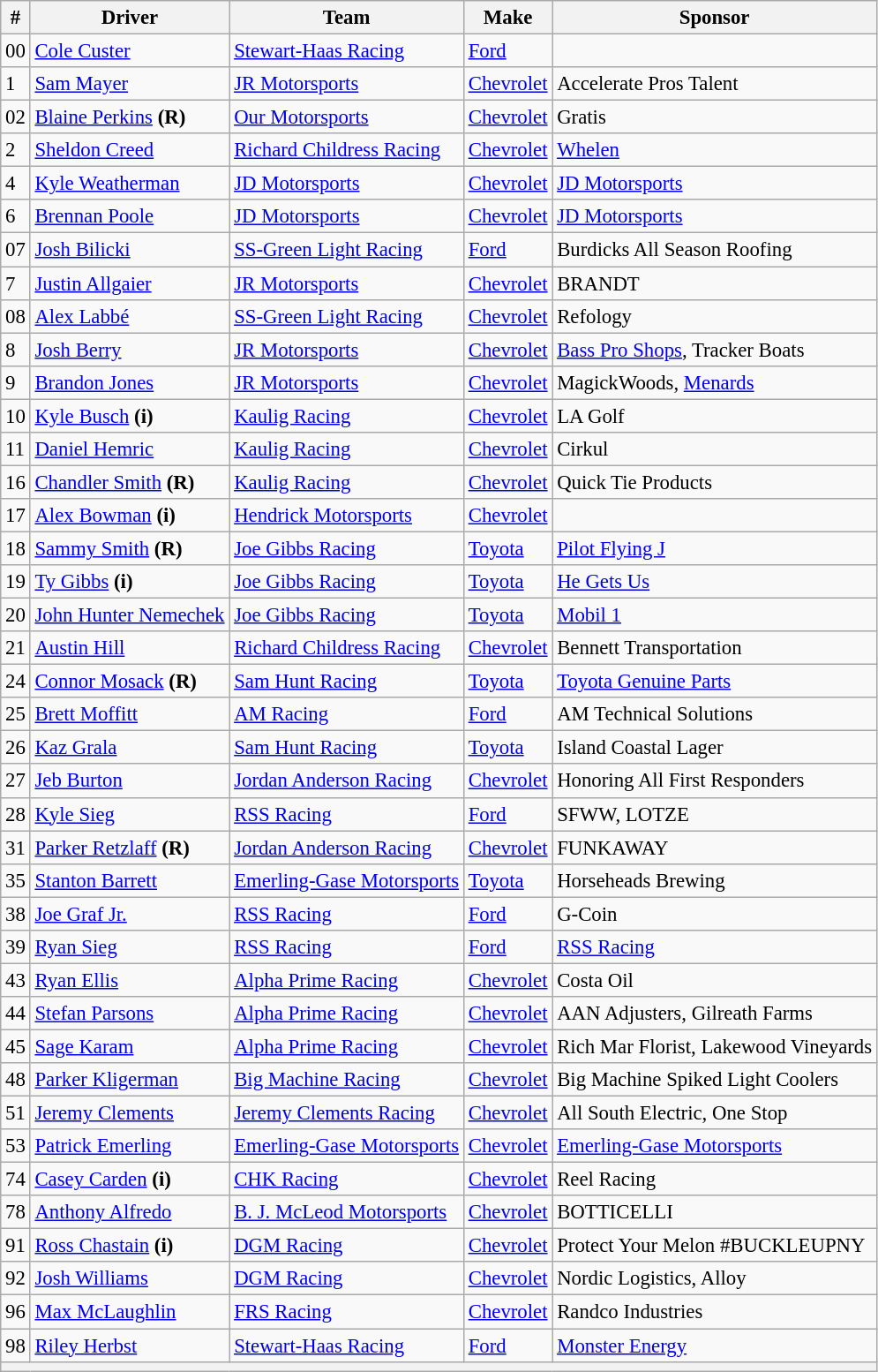<table class="wikitable" style="font-size: 95%;">
<tr>
<th>#</th>
<th>Driver</th>
<th>Team</th>
<th>Make</th>
<th>Sponsor</th>
</tr>
<tr>
<td>00</td>
<td><a href='#'>Cole Custer</a></td>
<td><a href='#'>Stewart-Haas Racing</a></td>
<td><a href='#'>Ford</a></td>
<td></td>
</tr>
<tr>
<td>1</td>
<td><a href='#'>Sam Mayer</a></td>
<td><a href='#'>JR Motorsports</a></td>
<td><a href='#'>Chevrolet</a></td>
<td>Accelerate Pros Talent</td>
</tr>
<tr>
<td>02</td>
<td><a href='#'>Blaine Perkins</a> <strong>(R)</strong></td>
<td><a href='#'>Our Motorsports</a></td>
<td><a href='#'>Chevrolet</a></td>
<td>Gratis</td>
</tr>
<tr>
<td>2</td>
<td><a href='#'>Sheldon Creed</a></td>
<td><a href='#'>Richard Childress Racing</a></td>
<td><a href='#'>Chevrolet</a></td>
<td><a href='#'>Whelen</a></td>
</tr>
<tr>
<td>4</td>
<td><a href='#'>Kyle Weatherman</a></td>
<td><a href='#'>JD Motorsports</a></td>
<td><a href='#'>Chevrolet</a></td>
<td><a href='#'>JD Motorsports</a></td>
</tr>
<tr>
<td>6</td>
<td><a href='#'>Brennan Poole</a></td>
<td><a href='#'>JD Motorsports</a></td>
<td><a href='#'>Chevrolet</a></td>
<td><a href='#'>JD Motorsports</a></td>
</tr>
<tr>
<td>07</td>
<td><a href='#'>Josh Bilicki</a></td>
<td><a href='#'>SS-Green Light Racing</a></td>
<td><a href='#'>Ford</a></td>
<td>Burdicks All Season Roofing</td>
</tr>
<tr>
<td>7</td>
<td><a href='#'>Justin Allgaier</a></td>
<td><a href='#'>JR Motorsports</a></td>
<td><a href='#'>Chevrolet</a></td>
<td>BRANDT</td>
</tr>
<tr>
<td>08</td>
<td><a href='#'>Alex Labbé</a></td>
<td><a href='#'>SS-Green Light Racing</a></td>
<td><a href='#'>Chevrolet</a></td>
<td>Refology</td>
</tr>
<tr>
<td>8</td>
<td><a href='#'>Josh Berry</a></td>
<td><a href='#'>JR Motorsports</a></td>
<td><a href='#'>Chevrolet</a></td>
<td><a href='#'>Bass Pro Shops</a>, Tracker Boats</td>
</tr>
<tr>
<td>9</td>
<td><a href='#'>Brandon Jones</a></td>
<td><a href='#'>JR Motorsports</a></td>
<td><a href='#'>Chevrolet</a></td>
<td>MagickWoods, <a href='#'>Menards</a></td>
</tr>
<tr>
<td>10</td>
<td><a href='#'>Kyle Busch</a> <strong>(i)</strong></td>
<td><a href='#'>Kaulig Racing</a></td>
<td><a href='#'>Chevrolet</a></td>
<td>LA Golf</td>
</tr>
<tr>
<td>11</td>
<td><a href='#'>Daniel Hemric</a></td>
<td><a href='#'>Kaulig Racing</a></td>
<td><a href='#'>Chevrolet</a></td>
<td>Cirkul</td>
</tr>
<tr>
<td>16</td>
<td><a href='#'>Chandler Smith</a> <strong>(R)</strong></td>
<td><a href='#'>Kaulig Racing</a></td>
<td><a href='#'>Chevrolet</a></td>
<td>Quick Tie Products</td>
</tr>
<tr>
<td>17</td>
<td><a href='#'>Alex Bowman</a> <strong>(i)</strong></td>
<td><a href='#'>Hendrick Motorsports</a></td>
<td><a href='#'>Chevrolet</a></td>
<td></td>
</tr>
<tr>
<td>18</td>
<td><a href='#'>Sammy Smith</a> <strong>(R)</strong></td>
<td><a href='#'>Joe Gibbs Racing</a></td>
<td><a href='#'>Toyota</a></td>
<td><a href='#'>Pilot Flying J</a></td>
</tr>
<tr>
<td>19</td>
<td><a href='#'>Ty Gibbs</a> <strong>(i)</strong></td>
<td><a href='#'>Joe Gibbs Racing</a></td>
<td><a href='#'>Toyota</a></td>
<td><a href='#'>He Gets Us</a></td>
</tr>
<tr>
<td>20</td>
<td nowrap><a href='#'>John Hunter Nemechek</a></td>
<td><a href='#'>Joe Gibbs Racing</a></td>
<td><a href='#'>Toyota</a></td>
<td><a href='#'>Mobil 1</a></td>
</tr>
<tr>
<td>21</td>
<td><a href='#'>Austin Hill</a></td>
<td><a href='#'>Richard Childress Racing</a></td>
<td><a href='#'>Chevrolet</a></td>
<td>Bennett Transportation</td>
</tr>
<tr>
<td>24</td>
<td><a href='#'>Connor Mosack</a> <strong>(R)</strong></td>
<td><a href='#'>Sam Hunt Racing</a></td>
<td><a href='#'>Toyota</a></td>
<td><a href='#'>Toyota Genuine Parts</a></td>
</tr>
<tr>
<td>25</td>
<td><a href='#'>Brett Moffitt</a></td>
<td><a href='#'>AM Racing</a></td>
<td><a href='#'>Ford</a></td>
<td>AM Technical Solutions</td>
</tr>
<tr>
<td>26</td>
<td><a href='#'>Kaz Grala</a></td>
<td><a href='#'>Sam Hunt Racing</a></td>
<td><a href='#'>Toyota</a></td>
<td>Island Coastal Lager</td>
</tr>
<tr>
<td>27</td>
<td><a href='#'>Jeb Burton</a></td>
<td><a href='#'>Jordan Anderson Racing</a></td>
<td><a href='#'>Chevrolet</a></td>
<td>Honoring All First Responders</td>
</tr>
<tr>
<td>28</td>
<td><a href='#'>Kyle Sieg</a></td>
<td><a href='#'>RSS Racing</a></td>
<td><a href='#'>Ford</a></td>
<td>SFWW, LOTZE</td>
</tr>
<tr>
<td>31</td>
<td><a href='#'>Parker Retzlaff</a> <strong>(R)</strong></td>
<td><a href='#'>Jordan Anderson Racing</a></td>
<td><a href='#'>Chevrolet</a></td>
<td>FUNKAWAY</td>
</tr>
<tr>
<td>35</td>
<td><a href='#'>Stanton Barrett</a></td>
<td nowrap><a href='#'>Emerling-Gase Motorsports</a></td>
<td><a href='#'>Toyota</a></td>
<td>Horseheads Brewing</td>
</tr>
<tr>
<td>38</td>
<td><a href='#'>Joe Graf Jr.</a></td>
<td><a href='#'>RSS Racing</a></td>
<td><a href='#'>Ford</a></td>
<td>G-Coin</td>
</tr>
<tr>
<td>39</td>
<td><a href='#'>Ryan Sieg</a></td>
<td><a href='#'>RSS Racing</a></td>
<td><a href='#'>Ford</a></td>
<td><a href='#'>RSS Racing</a></td>
</tr>
<tr>
<td>43</td>
<td><a href='#'>Ryan Ellis</a></td>
<td><a href='#'>Alpha Prime Racing</a></td>
<td><a href='#'>Chevrolet</a></td>
<td>Costa Oil</td>
</tr>
<tr>
<td>44</td>
<td><a href='#'>Stefan Parsons</a></td>
<td><a href='#'>Alpha Prime Racing</a></td>
<td><a href='#'>Chevrolet</a></td>
<td>AAN Adjusters, Gilreath Farms</td>
</tr>
<tr>
<td>45</td>
<td><a href='#'>Sage Karam</a></td>
<td><a href='#'>Alpha Prime Racing</a></td>
<td><a href='#'>Chevrolet</a></td>
<td nowrap>Rich Mar Florist, Lakewood Vineyards</td>
</tr>
<tr>
<td>48</td>
<td><a href='#'>Parker Kligerman</a></td>
<td><a href='#'>Big Machine Racing</a></td>
<td><a href='#'>Chevrolet</a></td>
<td>Big Machine Spiked Light Coolers</td>
</tr>
<tr>
<td>51</td>
<td><a href='#'>Jeremy Clements</a></td>
<td><a href='#'>Jeremy Clements Racing</a></td>
<td><a href='#'>Chevrolet</a></td>
<td>All South Electric, One Stop</td>
</tr>
<tr>
<td>53</td>
<td><a href='#'>Patrick Emerling</a></td>
<td><a href='#'>Emerling-Gase Motorsports</a></td>
<td><a href='#'>Chevrolet</a></td>
<td><a href='#'>Emerling-Gase Motorsports</a></td>
</tr>
<tr>
<td>74</td>
<td><a href='#'>Casey Carden</a> <strong>(i)</strong></td>
<td><a href='#'>CHK Racing</a></td>
<td><a href='#'>Chevrolet</a></td>
<td>Reel Racing</td>
</tr>
<tr>
<td>78</td>
<td><a href='#'>Anthony Alfredo</a></td>
<td><a href='#'>B. J. McLeod Motorsports</a></td>
<td><a href='#'>Chevrolet</a></td>
<td>BOTTICELLI</td>
</tr>
<tr>
<td>91</td>
<td><a href='#'>Ross Chastain</a> <strong>(i)</strong></td>
<td><a href='#'>DGM Racing</a></td>
<td><a href='#'>Chevrolet</a></td>
<td>Protect Your Melon #BUCKLEUPNY</td>
</tr>
<tr>
<td>92</td>
<td><a href='#'>Josh Williams</a></td>
<td><a href='#'>DGM Racing</a></td>
<td><a href='#'>Chevrolet</a></td>
<td>Nordic Logistics, Alloy</td>
</tr>
<tr>
<td>96</td>
<td><a href='#'>Max McLaughlin</a></td>
<td><a href='#'>FRS Racing</a></td>
<td><a href='#'>Chevrolet</a></td>
<td>Randco Industries</td>
</tr>
<tr>
<td>98</td>
<td><a href='#'>Riley Herbst</a></td>
<td><a href='#'>Stewart-Haas Racing</a></td>
<td><a href='#'>Ford</a></td>
<td><a href='#'>Monster Energy</a></td>
</tr>
<tr>
<th colspan="5"></th>
</tr>
</table>
